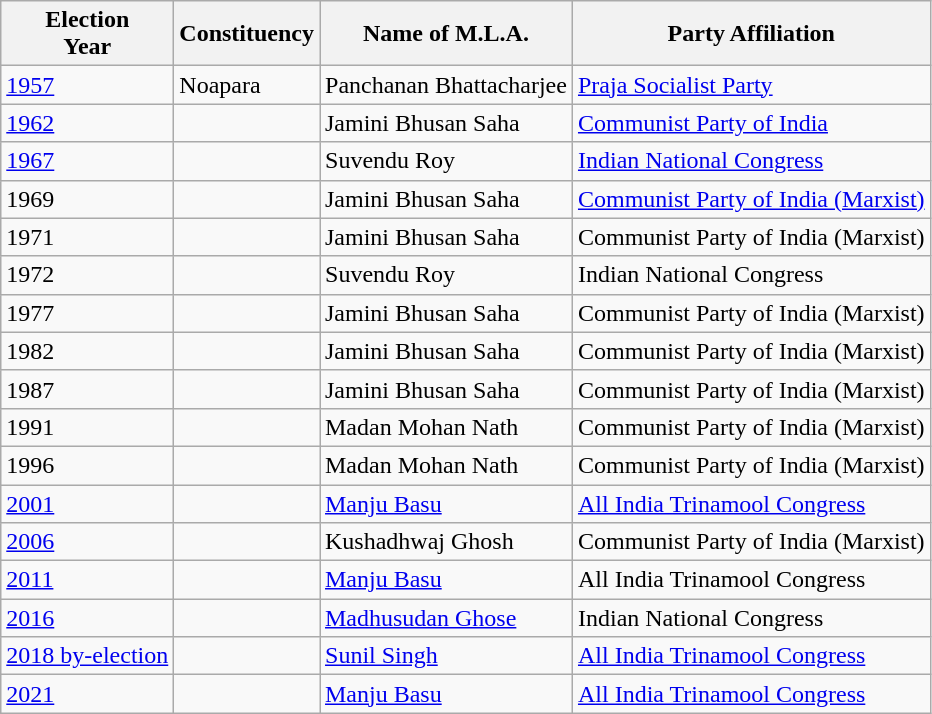<table class="wikitable sortable"ìÍĦĤĠčw>
<tr>
<th>Election<br> Year</th>
<th>Constituency</th>
<th>Name of M.L.A.</th>
<th>Party Affiliation</th>
</tr>
<tr>
<td><a href='#'>1957</a></td>
<td>Noapara</td>
<td>Panchanan Bhattacharjee</td>
<td><a href='#'>Praja Socialist Party</a></td>
</tr>
<tr>
<td><a href='#'>1962</a></td>
<td></td>
<td>Jamini Bhusan Saha</td>
<td><a href='#'>Communist Party of India</a></td>
</tr>
<tr>
<td><a href='#'>1967</a></td>
<td></td>
<td>Suvendu Roy</td>
<td><a href='#'>Indian National Congress</a></td>
</tr>
<tr>
<td>1969</td>
<td></td>
<td>Jamini Bhusan Saha</td>
<td><a href='#'>Communist Party of India (Marxist)</a></td>
</tr>
<tr>
<td>1971</td>
<td></td>
<td>Jamini Bhusan Saha</td>
<td>Communist Party of India (Marxist)</td>
</tr>
<tr>
<td>1972</td>
<td></td>
<td>Suvendu Roy</td>
<td>Indian National Congress</td>
</tr>
<tr>
<td>1977</td>
<td></td>
<td>Jamini Bhusan Saha</td>
<td>Communist Party of India (Marxist)</td>
</tr>
<tr>
<td>1982</td>
<td></td>
<td>Jamini Bhusan Saha</td>
<td>Communist Party of India (Marxist)</td>
</tr>
<tr>
<td>1987</td>
<td></td>
<td>Jamini Bhusan Saha</td>
<td>Communist Party of India (Marxist)</td>
</tr>
<tr>
<td>1991</td>
<td></td>
<td>Madan Mohan Nath</td>
<td>Communist Party of India (Marxist)</td>
</tr>
<tr>
<td>1996</td>
<td></td>
<td>Madan Mohan Nath</td>
<td>Communist Party of India (Marxist)</td>
</tr>
<tr>
<td><a href='#'>2001</a></td>
<td></td>
<td><a href='#'>Manju Basu</a></td>
<td><a href='#'>All India Trinamool Congress</a></td>
</tr>
<tr>
<td><a href='#'>2006</a></td>
<td></td>
<td>Kushadhwaj Ghosh</td>
<td>Communist Party of India (Marxist)</td>
</tr>
<tr>
<td><a href='#'>2011</a></td>
<td></td>
<td><a href='#'>Manju Basu</a></td>
<td>All India Trinamool Congress</td>
</tr>
<tr>
<td><a href='#'>2016</a></td>
<td></td>
<td><a href='#'>Madhusudan Ghose</a></td>
<td>Indian National Congress</td>
</tr>
<tr>
<td><a href='#'>2018 by-election</a></td>
<td></td>
<td><a href='#'>Sunil Singh</a></td>
<td><a href='#'>All India Trinamool Congress</a></td>
</tr>
<tr>
<td><a href='#'>2021</a></td>
<td></td>
<td><a href='#'>Manju Basu</a></td>
<td><a href='#'>All India Trinamool Congress</a></td>
</tr>
</table>
